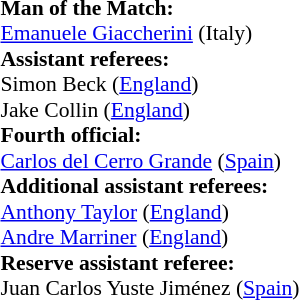<table style="width:100%; font-size:90%;">
<tr>
<td><br><strong>Man of the Match:</strong>
<br><a href='#'>Emanuele Giaccherini</a> (Italy)<br><strong>Assistant referees:</strong>
<br>Simon Beck (<a href='#'>England</a>)
<br>Jake Collin (<a href='#'>England</a>)
<br><strong>Fourth official:</strong>
<br><a href='#'>Carlos del Cerro Grande</a> (<a href='#'>Spain</a>)
<br><strong>Additional assistant referees:</strong>
<br><a href='#'>Anthony Taylor</a> (<a href='#'>England</a>)
<br><a href='#'>Andre Marriner</a> (<a href='#'>England</a>)
<br><strong>Reserve assistant referee:</strong>
<br>Juan Carlos Yuste Jiménez (<a href='#'>Spain</a>)</td>
</tr>
</table>
